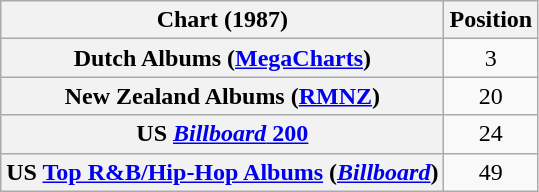<table class="wikitable sortable plainrowheaders" style="text-align:center">
<tr>
<th scope="col">Chart (1987)</th>
<th scope="col">Position</th>
</tr>
<tr>
<th scope="row">Dutch Albums (<a href='#'>MegaCharts</a>)</th>
<td>3</td>
</tr>
<tr>
<th scope="row">New Zealand Albums (<a href='#'>RMNZ</a>)</th>
<td>20</td>
</tr>
<tr>
<th scope="row">US <a href='#'><em>Billboard</em> 200</a></th>
<td>24</td>
</tr>
<tr>
<th scope="row">US <a href='#'>Top R&B/Hip-Hop Albums</a> (<em><a href='#'>Billboard</a></em>)</th>
<td>49</td>
</tr>
</table>
